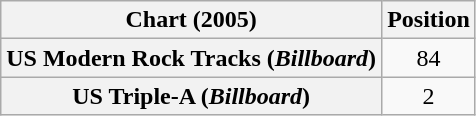<table class="wikitable sortable plainrowheaders" style="text-align:center">
<tr>
<th>Chart (2005)</th>
<th>Position</th>
</tr>
<tr>
<th scope="row">US Modern Rock Tracks (<em>Billboard</em>)</th>
<td>84</td>
</tr>
<tr>
<th scope="row">US Triple-A (<em>Billboard</em>)</th>
<td>2</td>
</tr>
</table>
